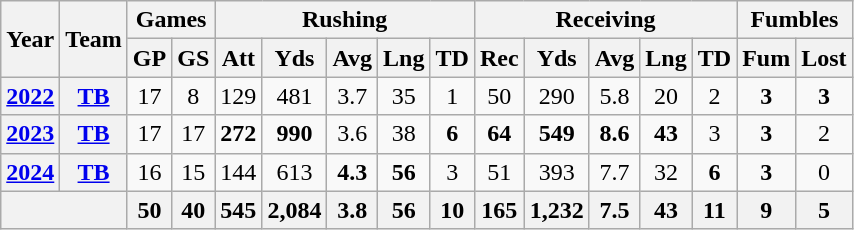<table class="wikitable" style="text-align:center;">
<tr>
<th rowspan="2">Year</th>
<th rowspan="2">Team</th>
<th colspan="2">Games</th>
<th colspan="5">Rushing</th>
<th colspan="5">Receiving</th>
<th colspan="2">Fumbles</th>
</tr>
<tr>
<th>GP</th>
<th>GS</th>
<th>Att</th>
<th>Yds</th>
<th>Avg</th>
<th>Lng</th>
<th>TD</th>
<th>Rec</th>
<th>Yds</th>
<th>Avg</th>
<th>Lng</th>
<th>TD</th>
<th>Fum</th>
<th>Lost</th>
</tr>
<tr>
<th><a href='#'>2022</a></th>
<th><a href='#'>TB</a></th>
<td>17</td>
<td>8</td>
<td>129</td>
<td>481</td>
<td>3.7</td>
<td>35</td>
<td>1</td>
<td>50</td>
<td>290</td>
<td>5.8</td>
<td>20</td>
<td>2</td>
<td><strong>3</strong></td>
<td><strong>3</strong></td>
</tr>
<tr>
<th><a href='#'>2023</a></th>
<th><a href='#'>TB</a></th>
<td>17</td>
<td>17</td>
<td><strong>272</strong></td>
<td><strong>990</strong></td>
<td>3.6</td>
<td>38</td>
<td><strong>6</strong></td>
<td><strong>64</strong></td>
<td><strong>549</strong></td>
<td><strong>8.6</strong></td>
<td><strong>43</strong></td>
<td>3</td>
<td><strong>3</strong></td>
<td>2</td>
</tr>
<tr>
<th><a href='#'>2024</a></th>
<th><a href='#'>TB</a></th>
<td>16</td>
<td>15</td>
<td>144</td>
<td>613</td>
<td><strong>4.3</strong></td>
<td><strong>56</strong></td>
<td>3</td>
<td>51</td>
<td>393</td>
<td>7.7</td>
<td>32</td>
<td><strong>6</strong></td>
<td><strong>3</strong></td>
<td>0</td>
</tr>
<tr>
<th colspan="2"></th>
<th>50</th>
<th>40</th>
<th>545</th>
<th>2,084</th>
<th>3.8</th>
<th>56</th>
<th>10</th>
<th>165</th>
<th>1,232</th>
<th>7.5</th>
<th>43</th>
<th>11</th>
<th>9</th>
<th>5</th>
</tr>
</table>
